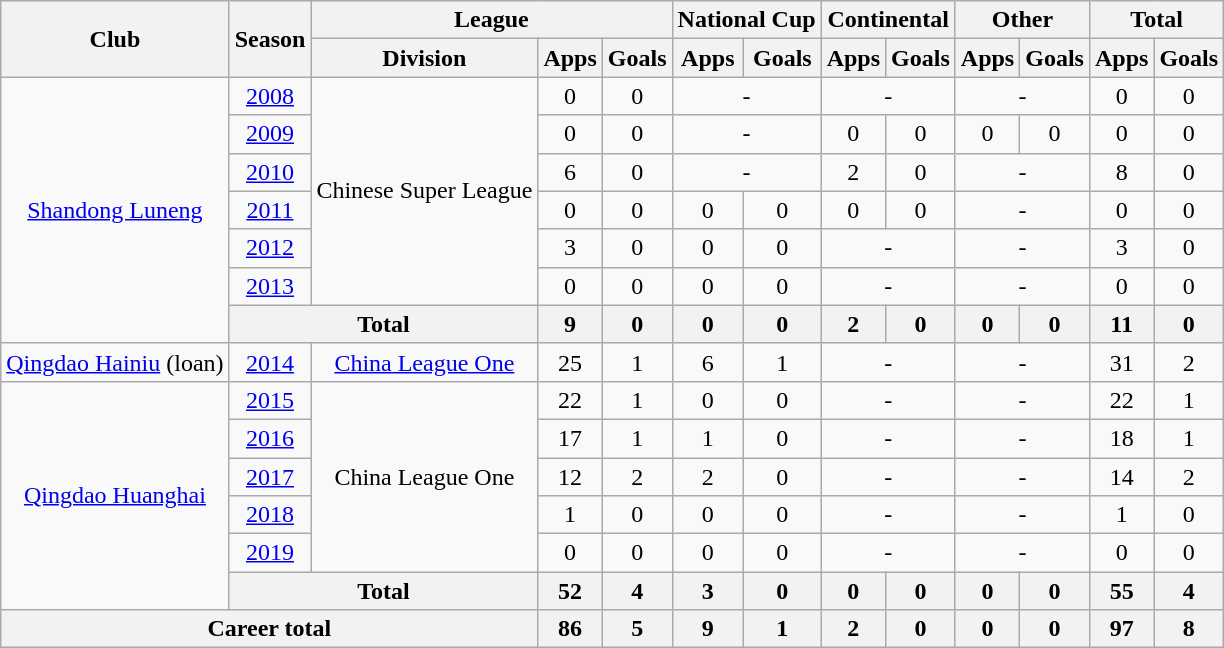<table class="wikitable" style="text-align: center">
<tr>
<th rowspan="2">Club</th>
<th rowspan="2">Season</th>
<th colspan="3">League</th>
<th colspan="2">National Cup</th>
<th colspan="2">Continental</th>
<th colspan="2">Other</th>
<th colspan="2">Total</th>
</tr>
<tr>
<th>Division</th>
<th>Apps</th>
<th>Goals</th>
<th>Apps</th>
<th>Goals</th>
<th>Apps</th>
<th>Goals</th>
<th>Apps</th>
<th>Goals</th>
<th>Apps</th>
<th>Goals</th>
</tr>
<tr>
<td rowspan=7><a href='#'>Shandong Luneng</a></td>
<td><a href='#'>2008</a></td>
<td rowspan=6>Chinese Super League</td>
<td>0</td>
<td>0</td>
<td colspan="2">-</td>
<td colspan="2">-</td>
<td colspan="2">-</td>
<td>0</td>
<td>0</td>
</tr>
<tr>
<td><a href='#'>2009</a></td>
<td>0</td>
<td>0</td>
<td colspan="2">-</td>
<td>0</td>
<td>0</td>
<td>0</td>
<td>0</td>
<td>0</td>
<td>0</td>
</tr>
<tr>
<td><a href='#'>2010</a></td>
<td>6</td>
<td>0</td>
<td colspan="2">-</td>
<td>2</td>
<td>0</td>
<td colspan="2">-</td>
<td>8</td>
<td>0</td>
</tr>
<tr>
<td><a href='#'>2011</a></td>
<td>0</td>
<td>0</td>
<td>0</td>
<td>0</td>
<td>0</td>
<td>0</td>
<td colspan="2">-</td>
<td>0</td>
<td>0</td>
</tr>
<tr>
<td><a href='#'>2012</a></td>
<td>3</td>
<td>0</td>
<td>0</td>
<td>0</td>
<td colspan="2">-</td>
<td colspan="2">-</td>
<td>3</td>
<td>0</td>
</tr>
<tr>
<td><a href='#'>2013</a></td>
<td>0</td>
<td>0</td>
<td>0</td>
<td>0</td>
<td colspan="2">-</td>
<td colspan="2">-</td>
<td>0</td>
<td>0</td>
</tr>
<tr>
<th colspan=2>Total</th>
<th>9</th>
<th>0</th>
<th>0</th>
<th>0</th>
<th>2</th>
<th>0</th>
<th>0</th>
<th>0</th>
<th>11</th>
<th>0</th>
</tr>
<tr>
<td><a href='#'>Qingdao Hainiu</a> (loan)</td>
<td><a href='#'>2014</a></td>
<td><a href='#'>China League One</a></td>
<td>25</td>
<td>1</td>
<td>6</td>
<td>1</td>
<td colspan="2">-</td>
<td colspan="2">-</td>
<td>31</td>
<td>2</td>
</tr>
<tr>
<td rowspan=6><a href='#'>Qingdao Huanghai</a></td>
<td><a href='#'>2015</a></td>
<td rowspan=5>China League One</td>
<td>22</td>
<td>1</td>
<td>0</td>
<td>0</td>
<td colspan="2">-</td>
<td colspan="2">-</td>
<td>22</td>
<td>1</td>
</tr>
<tr>
<td><a href='#'>2016</a></td>
<td>17</td>
<td>1</td>
<td>1</td>
<td>0</td>
<td colspan="2">-</td>
<td colspan="2">-</td>
<td>18</td>
<td>1</td>
</tr>
<tr>
<td><a href='#'>2017</a></td>
<td>12</td>
<td>2</td>
<td>2</td>
<td>0</td>
<td colspan="2">-</td>
<td colspan="2">-</td>
<td>14</td>
<td>2</td>
</tr>
<tr>
<td><a href='#'>2018</a></td>
<td>1</td>
<td>0</td>
<td>0</td>
<td>0</td>
<td colspan="2">-</td>
<td colspan="2">-</td>
<td>1</td>
<td>0</td>
</tr>
<tr>
<td><a href='#'>2019</a></td>
<td>0</td>
<td>0</td>
<td>0</td>
<td>0</td>
<td colspan="2">-</td>
<td colspan="2">-</td>
<td>0</td>
<td>0</td>
</tr>
<tr>
<th colspan=2>Total</th>
<th>52</th>
<th>4</th>
<th>3</th>
<th>0</th>
<th>0</th>
<th>0</th>
<th>0</th>
<th>0</th>
<th>55</th>
<th>4</th>
</tr>
<tr>
<th colspan=3>Career total</th>
<th>86</th>
<th>5</th>
<th>9</th>
<th>1</th>
<th>2</th>
<th>0</th>
<th>0</th>
<th>0</th>
<th>97</th>
<th>8</th>
</tr>
</table>
